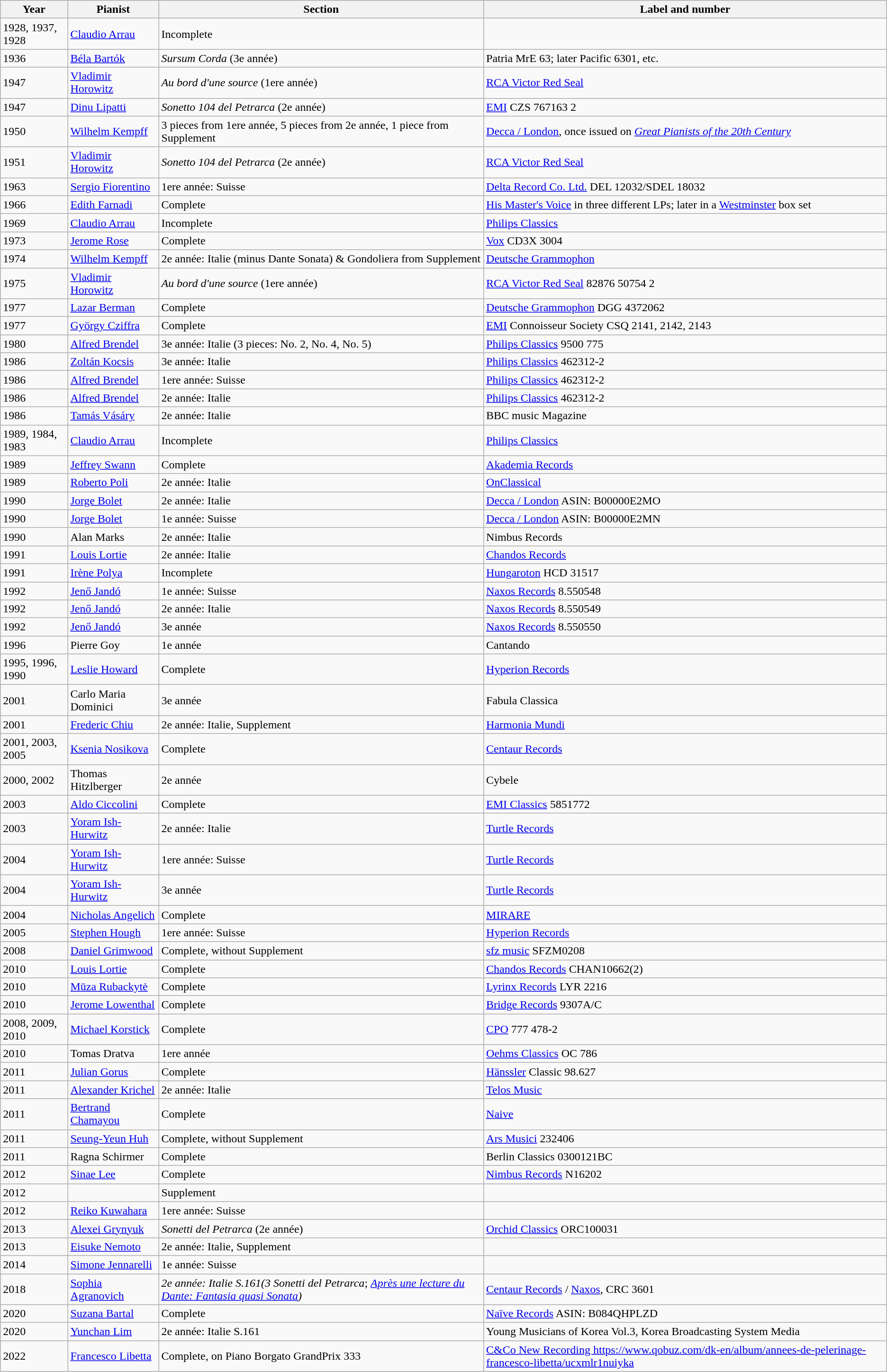<table class="wikitable">
<tr>
<th>Year</th>
<th>Pianist</th>
<th>Section</th>
<th>Label and number</th>
</tr>
<tr>
<td>1928, 1937, 1928</td>
<td><a href='#'>Claudio Arrau</a></td>
<td>Incomplete</td>
<td></td>
</tr>
<tr>
<td>1936</td>
<td><a href='#'>Béla Bartók</a></td>
<td><em>Sursum Corda</em> (3e année)</td>
<td>Patria MrE 63; later Pacific 6301, etc.</td>
</tr>
<tr>
<td>1947</td>
<td><a href='#'>Vladimir Horowitz</a></td>
<td><em>Au bord d'une source</em> (1ere année)</td>
<td><a href='#'>RCA Victor Red Seal</a></td>
</tr>
<tr>
<td>1947</td>
<td><a href='#'>Dinu Lipatti</a></td>
<td><em>Sonetto 104 del Petrarca</em> (2e année)</td>
<td><a href='#'>EMI</a> CZS 767163 2</td>
</tr>
<tr>
<td>1950</td>
<td><a href='#'>Wilhelm Kempff</a></td>
<td>3 pieces from 1ere année, 5 pieces from 2e année, 1 piece from Supplement</td>
<td><a href='#'>Decca / London</a>, once issued on <em><a href='#'>Great Pianists of the 20th Century</a></em></td>
</tr>
<tr>
<td>1951</td>
<td><a href='#'>Vladimir Horowitz</a></td>
<td><em>Sonetto 104 del Petrarca</em> (2e année)</td>
<td><a href='#'>RCA Victor Red Seal</a></td>
</tr>
<tr>
<td>1963</td>
<td><a href='#'>Sergio Fiorentino</a></td>
<td>1ere année: Suisse</td>
<td><a href='#'>Delta Record Co. Ltd.</a> DEL 12032/SDEL 18032</td>
</tr>
<tr>
<td>1966</td>
<td><a href='#'>Edith Farnadi</a></td>
<td>Complete</td>
<td><a href='#'>His Master's Voice</a> in three different LPs; later in a <a href='#'>Westminster</a> box set</td>
</tr>
<tr>
<td>1969</td>
<td><a href='#'>Claudio Arrau</a></td>
<td>Incomplete</td>
<td><a href='#'>Philips Classics</a></td>
</tr>
<tr>
<td>1973</td>
<td><a href='#'>Jerome Rose</a></td>
<td>Complete</td>
<td><a href='#'>Vox</a> CD3X 3004</td>
</tr>
<tr>
<td>1974</td>
<td><a href='#'>Wilhelm Kempff</a></td>
<td>2e année: Italie (minus Dante Sonata) & Gondoliera from Supplement</td>
<td><a href='#'>Deutsche Grammophon</a></td>
</tr>
<tr>
<td>1975</td>
<td><a href='#'>Vladimir Horowitz</a></td>
<td><em>Au bord d'une source</em> (1ere année)</td>
<td><a href='#'>RCA Victor Red Seal</a> 82876 50754 2</td>
</tr>
<tr>
<td>1977</td>
<td><a href='#'>Lazar Berman</a></td>
<td>Complete</td>
<td><a href='#'>Deutsche Grammophon</a> DGG 4372062</td>
</tr>
<tr>
<td>1977</td>
<td><a href='#'>György Cziffra</a></td>
<td>Complete</td>
<td><a href='#'>EMI</a> Connoisseur Society CSQ 2141, 2142, 2143</td>
</tr>
<tr>
<td>1980</td>
<td><a href='#'>Alfred Brendel</a></td>
<td>3e année: Italie (3 pieces: No. 2, No. 4, No. 5)</td>
<td><a href='#'>Philips Classics</a> 9500 775</td>
</tr>
<tr>
<td>1986</td>
<td><a href='#'>Zoltán Kocsis</a></td>
<td>3e année: Italie</td>
<td><a href='#'>Philips Classics</a> 462312-2</td>
</tr>
<tr>
<td>1986</td>
<td><a href='#'>Alfred Brendel</a></td>
<td>1ere année: Suisse</td>
<td><a href='#'>Philips Classics</a> 462312-2</td>
</tr>
<tr>
<td>1986</td>
<td><a href='#'>Alfred Brendel</a></td>
<td>2e année: Italie</td>
<td><a href='#'>Philips Classics</a> 462312-2</td>
</tr>
<tr>
<td>1986</td>
<td><a href='#'>Tamás Vásáry</a></td>
<td>2e année: Italie</td>
<td>BBC music Magazine</td>
</tr>
<tr>
<td>1989, 1984, 1983</td>
<td><a href='#'>Claudio Arrau</a></td>
<td>Incomplete</td>
<td><a href='#'>Philips Classics</a></td>
</tr>
<tr>
<td>1989</td>
<td><a href='#'>Jeffrey Swann</a></td>
<td>Complete</td>
<td><a href='#'>Akademia Records</a></td>
</tr>
<tr>
<td>1989</td>
<td><a href='#'>Roberto Poli</a></td>
<td>2e année: Italie</td>
<td><a href='#'>OnClassical</a></td>
</tr>
<tr>
<td>1990</td>
<td><a href='#'>Jorge Bolet</a></td>
<td>2e année: Italie</td>
<td><a href='#'>Decca / London</a> ASIN: B00000E2MO</td>
</tr>
<tr>
<td>1990</td>
<td><a href='#'>Jorge Bolet</a></td>
<td>1e année: Suisse</td>
<td><a href='#'>Decca / London</a> ASIN: B00000E2MN</td>
</tr>
<tr>
<td>1990</td>
<td>Alan Marks</td>
<td>2e année: Italie</td>
<td>Nimbus Records</td>
</tr>
<tr>
<td>1991</td>
<td><a href='#'>Louis Lortie</a></td>
<td>2e année: Italie</td>
<td><a href='#'>Chandos Records</a></td>
</tr>
<tr>
<td>1991</td>
<td><a href='#'>Irène Polya</a></td>
<td>Incomplete</td>
<td><a href='#'>Hungaroton</a> HCD 31517</td>
</tr>
<tr>
<td>1992</td>
<td><a href='#'>Jenő Jandó</a></td>
<td>1e année: Suisse</td>
<td><a href='#'>Naxos Records</a> 8.550548</td>
</tr>
<tr>
<td>1992</td>
<td><a href='#'>Jenő Jandó</a></td>
<td>2e année: Italie</td>
<td><a href='#'>Naxos Records</a> 8.550549</td>
</tr>
<tr>
<td>1992</td>
<td><a href='#'>Jenő Jandó</a></td>
<td>3e année</td>
<td><a href='#'>Naxos Records</a> 8.550550</td>
</tr>
<tr>
<td>1996</td>
<td>Pierre Goy</td>
<td>1e année</td>
<td>Cantando</td>
</tr>
<tr>
<td>1995, 1996, 1990</td>
<td><a href='#'>Leslie Howard</a></td>
<td>Complete</td>
<td><a href='#'>Hyperion Records</a></td>
</tr>
<tr>
<td>2001</td>
<td>Carlo Maria Dominici</td>
<td>3e année</td>
<td>Fabula Classica</td>
</tr>
<tr>
<td>2001</td>
<td><a href='#'>Frederic Chiu</a></td>
<td>2e année: Italie, Supplement</td>
<td><a href='#'>Harmonia Mundi</a></td>
</tr>
<tr>
<td>2001, 2003, 2005</td>
<td><a href='#'>Ksenia Nosikova</a></td>
<td>Complete</td>
<td><a href='#'>Centaur Records</a></td>
</tr>
<tr>
<td>2000, 2002</td>
<td>Thomas Hitzlberger</td>
<td>2e année</td>
<td>Cybele</td>
</tr>
<tr>
<td>2003</td>
<td><a href='#'>Aldo Ciccolini</a></td>
<td>Complete</td>
<td><a href='#'>EMI Classics</a> 5851772</td>
</tr>
<tr>
<td>2003</td>
<td><a href='#'>Yoram Ish-Hurwitz</a></td>
<td>2e année: Italie</td>
<td><a href='#'>Turtle Records</a></td>
</tr>
<tr>
<td>2004</td>
<td><a href='#'>Yoram Ish-Hurwitz</a></td>
<td>1ere année: Suisse</td>
<td><a href='#'>Turtle Records</a></td>
</tr>
<tr>
<td>2004</td>
<td><a href='#'>Yoram Ish-Hurwitz</a></td>
<td>3e année</td>
<td><a href='#'>Turtle Records</a></td>
</tr>
<tr>
<td>2004</td>
<td><a href='#'>Nicholas Angelich</a></td>
<td>Complete</td>
<td><a href='#'>MIRARE</a></td>
</tr>
<tr>
<td>2005</td>
<td><a href='#'>Stephen Hough</a></td>
<td>1ere année: Suisse</td>
<td><a href='#'>Hyperion Records</a></td>
</tr>
<tr>
<td>2008</td>
<td><a href='#'>Daniel Grimwood</a></td>
<td>Complete, without Supplement</td>
<td><a href='#'>sfz music</a> SFZM0208</td>
</tr>
<tr>
<td>2010</td>
<td><a href='#'>Louis Lortie</a></td>
<td>Complete</td>
<td><a href='#'>Chandos Records</a> CHAN10662(2)</td>
</tr>
<tr>
<td>2010</td>
<td><a href='#'>Mūza Rubackytė</a></td>
<td>Complete</td>
<td><a href='#'>Lyrinx Records</a> LYR 2216</td>
</tr>
<tr>
<td>2010</td>
<td><a href='#'>Jerome Lowenthal</a></td>
<td>Complete</td>
<td><a href='#'>Bridge Records</a> 9307A/C</td>
</tr>
<tr>
<td>2008, 2009, 2010</td>
<td><a href='#'>Michael Korstick</a></td>
<td>Complete</td>
<td><a href='#'>CPO</a> 777 478-2</td>
</tr>
<tr>
<td>2010</td>
<td>Tomas Dratva</td>
<td>1ere année</td>
<td><a href='#'>Oehms Classics</a> OC 786</td>
</tr>
<tr>
<td>2011</td>
<td><a href='#'>Julian Gorus</a></td>
<td>Complete</td>
<td><a href='#'>Hänssler</a> Classic 98.627</td>
</tr>
<tr>
<td>2011</td>
<td><a href='#'>Alexander Krichel</a></td>
<td>2e année: Italie</td>
<td><a href='#'>Telos Music</a></td>
</tr>
<tr>
<td>2011</td>
<td><a href='#'>Bertrand Chamayou</a></td>
<td>Complete</td>
<td><a href='#'>Naive</a></td>
</tr>
<tr>
<td>2011</td>
<td><a href='#'>Seung-Yeun Huh</a></td>
<td>Complete, without Supplement</td>
<td><a href='#'>Ars Musici</a> 232406</td>
</tr>
<tr>
<td>2011</td>
<td>Ragna Schirmer</td>
<td>Complete</td>
<td>Berlin Classics 0300121BC</td>
</tr>
<tr>
<td>2012</td>
<td><a href='#'>Sinae Lee</a></td>
<td>Complete</td>
<td><a href='#'>Nimbus Records</a> N16202</td>
</tr>
<tr>
<td>2012</td>
<td></td>
<td>Supplement</td>
<td></td>
</tr>
<tr>
<td>2012</td>
<td><a href='#'>Reiko Kuwahara</a></td>
<td>1ere année: Suisse</td>
<td></td>
</tr>
<tr>
<td>2013</td>
<td><a href='#'>Alexei Grynyuk</a></td>
<td><em>Sonetti del Petrarca</em> (2e année)</td>
<td><a href='#'>Orchid Classics</a> ORC100031</td>
</tr>
<tr>
<td>2013</td>
<td><a href='#'>Eisuke Nemoto</a></td>
<td>2e année: Italie, Supplement</td>
<td></td>
</tr>
<tr>
<td>2014</td>
<td><a href='#'>Simone Jennarelli</a></td>
<td>1e année: Suisse</td>
<td></td>
</tr>
<tr>
<td>2018</td>
<td><a href='#'>Sophia Agranovich</a></td>
<td><em>2e année: Italie S.161(3 Sonetti del Petrarca</em>; <em><a href='#'>Après une lecture du Dante: Fantasia quasi Sonata</a>)</em></td>
<td><a href='#'>Centaur Records</a> / <a href='#'>Naxos</a>, CRC 3601</td>
</tr>
<tr>
<td>2020</td>
<td><a href='#'>Suzana Bartal</a></td>
<td>Complete</td>
<td><a href='#'>Naïve Records</a> ASIN: B084QHPLZD</td>
</tr>
<tr>
<td>2020</td>
<td><a href='#'>Yunchan Lim</a></td>
<td>2e année: Italie S.161</td>
<td>Young Musicians of Korea Vol.3, Korea Broadcasting System Media</td>
</tr>
<tr>
<td>2022</td>
<td><a href='#'>Francesco Libetta</a></td>
<td>Complete, on Piano Borgato GrandPrix 333</td>
<td><a href='#'>C&Co New Recording https://www.qobuz.com/dk-en/album/annees-de-pelerinage-francesco-libetta/ucxmlr1nuiyka</a></td>
</tr>
</table>
